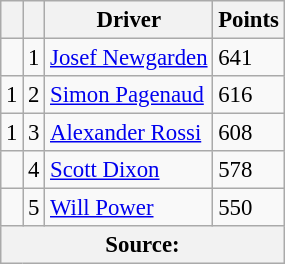<table class="wikitable" style="font-size: 95%;">
<tr>
<th scope="col"></th>
<th scope="col"></th>
<th scope="col">Driver</th>
<th scope="col">Points</th>
</tr>
<tr>
<td align="left"></td>
<td align="center">1</td>
<td> <a href='#'>Josef Newgarden</a></td>
<td align="left">641</td>
</tr>
<tr>
<td align="left"> 1</td>
<td align="center">2</td>
<td> <a href='#'>Simon Pagenaud</a></td>
<td align="left">616</td>
</tr>
<tr>
<td align="left"> 1</td>
<td align="center">3</td>
<td> <a href='#'>Alexander Rossi</a></td>
<td align="left">608</td>
</tr>
<tr>
<td align="left"></td>
<td align="center">4</td>
<td> <a href='#'>Scott Dixon</a></td>
<td align="left">578</td>
</tr>
<tr>
<td align="left"></td>
<td align="center">5</td>
<td> <a href='#'>Will Power</a></td>
<td align="left">550</td>
</tr>
<tr>
<th colspan=4>Source:</th>
</tr>
</table>
